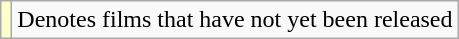<table class="wikitable">
<tr>
<td style="background:#FFFFCC;"></td>
<td>Denotes films that have not yet been released</td>
</tr>
</table>
